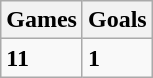<table class="wikitable">
<tr>
<th>Games</th>
<th>Goals</th>
</tr>
<tr>
<td><strong>11</strong></td>
<td><strong>1</strong></td>
</tr>
</table>
